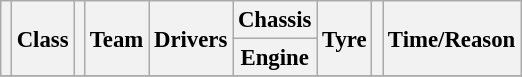<table class="wikitable" style="font-size: 95%;">
<tr>
<th rowspan=2></th>
<th rowspan=2>Class</th>
<th rowspan=2></th>
<th rowspan=2>Team</th>
<th rowspan=2>Drivers</th>
<th scope=col>Chassis</th>
<th rowspan=2>Tyre</th>
<th rowspan=2></th>
<th rowspan=2>Time/Reason</th>
</tr>
<tr>
<th scope=col>Engine</th>
</tr>
<tr>
</tr>
</table>
